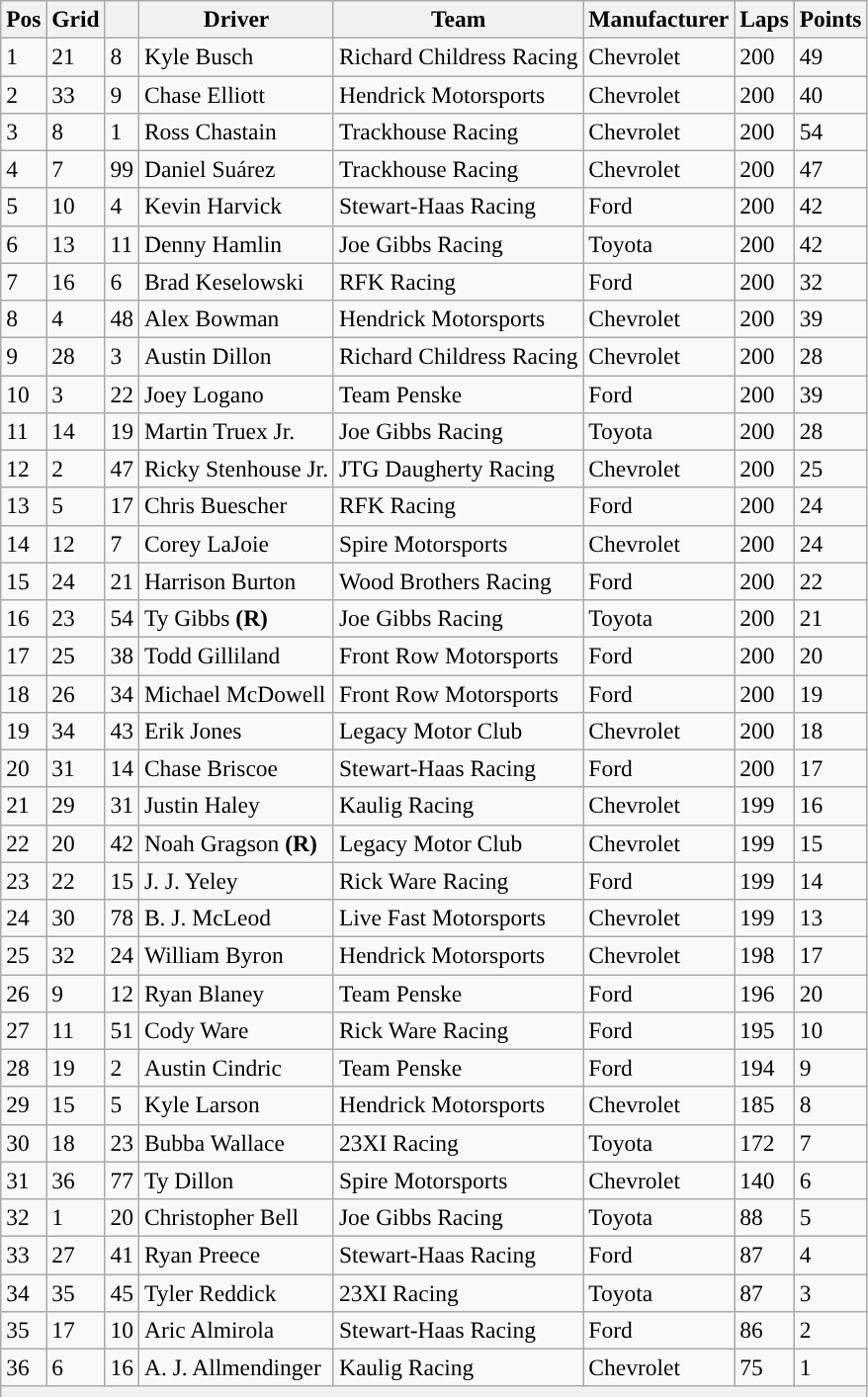<table class="wikitable" style="font-size:98%">
<tr>
<th>Pos</th>
<th>Grid</th>
<th></th>
<th>Driver</th>
<th>Team</th>
<th>Manufacturer</th>
<th>Laps</th>
<th>Points</th>
</tr>
<tr>
<td>1</td>
<td>21</td>
<td>8</td>
<td>Kyle Busch</td>
<td>Richard Childress Racing</td>
<td>Chevrolet</td>
<td>200</td>
<td>49</td>
</tr>
<tr>
<td>2</td>
<td>33</td>
<td>9</td>
<td>Chase Elliott</td>
<td>Hendrick Motorsports</td>
<td>Chevrolet</td>
<td>200</td>
<td>40</td>
</tr>
<tr>
<td>3</td>
<td>8</td>
<td>1</td>
<td>Ross Chastain</td>
<td>Trackhouse Racing</td>
<td>Chevrolet</td>
<td>200</td>
<td>54</td>
</tr>
<tr>
<td>4</td>
<td>7</td>
<td>99</td>
<td>Daniel Suárez</td>
<td>Trackhouse Racing</td>
<td>Chevrolet</td>
<td>200</td>
<td>47</td>
</tr>
<tr>
<td>5</td>
<td>10</td>
<td>4</td>
<td>Kevin Harvick</td>
<td>Stewart-Haas Racing</td>
<td>Ford</td>
<td>200</td>
<td>42</td>
</tr>
<tr>
<td>6</td>
<td>13</td>
<td>11</td>
<td>Denny Hamlin</td>
<td>Joe Gibbs Racing</td>
<td>Toyota</td>
<td>200</td>
<td>42</td>
</tr>
<tr>
<td>7</td>
<td>16</td>
<td>6</td>
<td>Brad Keselowski</td>
<td>RFK Racing</td>
<td>Ford</td>
<td>200</td>
<td>32</td>
</tr>
<tr>
<td>8</td>
<td>4</td>
<td>48</td>
<td>Alex Bowman</td>
<td>Hendrick Motorsports</td>
<td>Chevrolet</td>
<td>200</td>
<td>39</td>
</tr>
<tr>
<td>9</td>
<td>28</td>
<td>3</td>
<td>Austin Dillon</td>
<td>Richard Childress Racing</td>
<td>Chevrolet</td>
<td>200</td>
<td>28</td>
</tr>
<tr>
<td>10</td>
<td>3</td>
<td>22</td>
<td>Joey Logano</td>
<td>Team Penske</td>
<td>Ford</td>
<td>200</td>
<td>39</td>
</tr>
<tr>
<td>11</td>
<td>14</td>
<td>19</td>
<td>Martin Truex Jr.</td>
<td>Joe Gibbs Racing</td>
<td>Toyota</td>
<td>200</td>
<td>28</td>
</tr>
<tr>
<td>12</td>
<td>2</td>
<td>47</td>
<td>Ricky Stenhouse Jr.</td>
<td>JTG Daugherty Racing</td>
<td>Chevrolet</td>
<td>200</td>
<td>25</td>
</tr>
<tr>
<td>13</td>
<td>5</td>
<td>17</td>
<td>Chris Buescher</td>
<td>RFK Racing</td>
<td>Ford</td>
<td>200</td>
<td>24</td>
</tr>
<tr>
<td>14</td>
<td>12</td>
<td>7</td>
<td>Corey LaJoie</td>
<td>Spire Motorsports</td>
<td>Chevrolet</td>
<td>200</td>
<td>24</td>
</tr>
<tr>
<td>15</td>
<td>24</td>
<td>21</td>
<td>Harrison Burton</td>
<td>Wood Brothers Racing</td>
<td>Ford</td>
<td>200</td>
<td>22</td>
</tr>
<tr>
<td>16</td>
<td>23</td>
<td>54</td>
<td>Ty Gibbs <strong>(R)</strong></td>
<td>Joe Gibbs Racing</td>
<td>Toyota</td>
<td>200</td>
<td>21</td>
</tr>
<tr>
<td>17</td>
<td>25</td>
<td>38</td>
<td>Todd Gilliland</td>
<td>Front Row Motorsports</td>
<td>Ford</td>
<td>200</td>
<td>20</td>
</tr>
<tr>
<td>18</td>
<td>26</td>
<td>34</td>
<td>Michael McDowell</td>
<td>Front Row Motorsports</td>
<td>Ford</td>
<td>200</td>
<td>19</td>
</tr>
<tr>
<td>19</td>
<td>34</td>
<td>43</td>
<td>Erik Jones</td>
<td>Legacy Motor Club</td>
<td>Chevrolet</td>
<td>200</td>
<td>18</td>
</tr>
<tr>
<td>20</td>
<td>31</td>
<td>14</td>
<td>Chase Briscoe</td>
<td>Stewart-Haas Racing</td>
<td>Ford</td>
<td>200</td>
<td>17</td>
</tr>
<tr>
<td>21</td>
<td>29</td>
<td>31</td>
<td>Justin Haley</td>
<td>Kaulig Racing</td>
<td>Chevrolet</td>
<td>199</td>
<td>16</td>
</tr>
<tr>
<td>22</td>
<td>20</td>
<td>42</td>
<td>Noah Gragson <strong>(R)</strong></td>
<td>Legacy Motor Club</td>
<td>Chevrolet</td>
<td>199</td>
<td>15</td>
</tr>
<tr>
<td>23</td>
<td>22</td>
<td>15</td>
<td>J. J. Yeley</td>
<td>Rick Ware Racing</td>
<td>Ford</td>
<td>199</td>
<td>14</td>
</tr>
<tr>
<td>24</td>
<td>30</td>
<td>78</td>
<td>B. J. McLeod</td>
<td>Live Fast Motorsports</td>
<td>Chevrolet</td>
<td>199</td>
<td>13</td>
</tr>
<tr>
<td>25</td>
<td>32</td>
<td>24</td>
<td>William Byron</td>
<td>Hendrick Motorsports</td>
<td>Chevrolet</td>
<td>198</td>
<td>17</td>
</tr>
<tr>
<td>26</td>
<td>9</td>
<td>12</td>
<td>Ryan Blaney</td>
<td>Team Penske</td>
<td>Ford</td>
<td>196</td>
<td>20</td>
</tr>
<tr>
<td>27</td>
<td>11</td>
<td>51</td>
<td>Cody Ware</td>
<td>Rick Ware Racing</td>
<td>Ford</td>
<td>195</td>
<td>10</td>
</tr>
<tr>
<td>28</td>
<td>19</td>
<td>2</td>
<td>Austin Cindric</td>
<td>Team Penske</td>
<td>Ford</td>
<td>194</td>
<td>9</td>
</tr>
<tr>
<td>29</td>
<td>15</td>
<td>5</td>
<td>Kyle Larson</td>
<td>Hendrick Motorsports</td>
<td>Chevrolet</td>
<td>185</td>
<td>8</td>
</tr>
<tr>
<td>30</td>
<td>18</td>
<td>23</td>
<td>Bubba Wallace</td>
<td>23XI Racing</td>
<td>Toyota</td>
<td>172</td>
<td>7</td>
</tr>
<tr>
<td>31</td>
<td>36</td>
<td>77</td>
<td>Ty Dillon</td>
<td>Spire Motorsports</td>
<td>Chevrolet</td>
<td>140</td>
<td>6</td>
</tr>
<tr>
<td>32</td>
<td>1</td>
<td>20</td>
<td>Christopher Bell</td>
<td>Joe Gibbs Racing</td>
<td>Toyota</td>
<td>88</td>
<td>5</td>
</tr>
<tr>
<td>33</td>
<td>27</td>
<td>41</td>
<td>Ryan Preece</td>
<td>Stewart-Haas Racing</td>
<td>Ford</td>
<td>87</td>
<td>4</td>
</tr>
<tr>
<td>34</td>
<td>35</td>
<td>45</td>
<td>Tyler Reddick</td>
<td>23XI Racing</td>
<td>Toyota</td>
<td>87</td>
<td>3</td>
</tr>
<tr>
<td>35</td>
<td>17</td>
<td>10</td>
<td>Aric Almirola</td>
<td>Stewart-Haas Racing</td>
<td>Ford</td>
<td>86</td>
<td>2</td>
</tr>
<tr>
<td>36</td>
<td>6</td>
<td>16</td>
<td>A. J. Allmendinger</td>
<td>Kaulig Racing</td>
<td>Chevrolet</td>
<td>75</td>
<td>1</td>
</tr>
<tr>
<th colspan="8"></th>
</tr>
</table>
